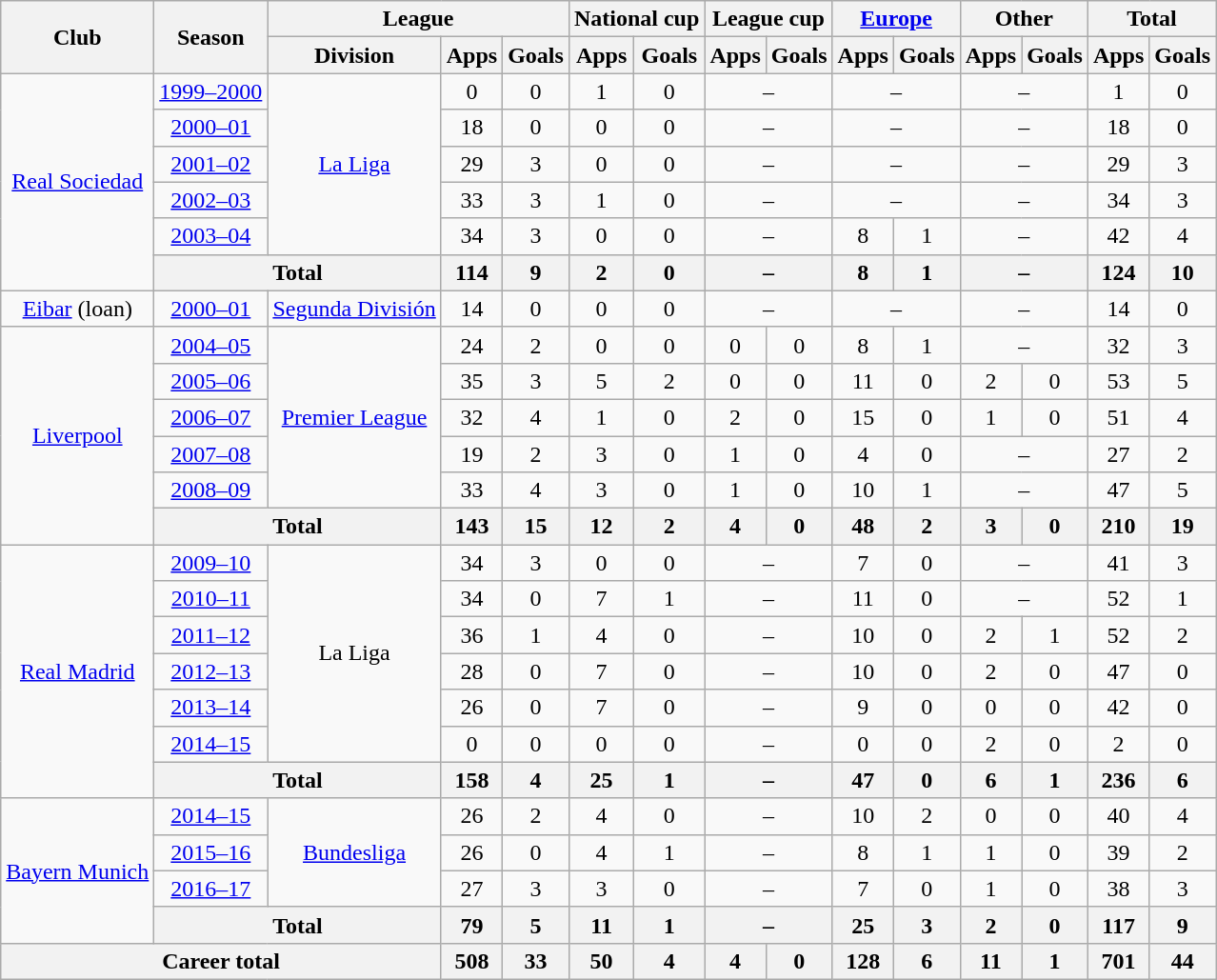<table class="wikitable" style="text-align: center;">
<tr>
<th rowspan="2">Club</th>
<th rowspan="2">Season</th>
<th colspan="3">League</th>
<th colspan="2">National cup</th>
<th colspan="2">League cup</th>
<th colspan="2"><a href='#'>Europe</a></th>
<th colspan="2">Other</th>
<th colspan="2">Total</th>
</tr>
<tr>
<th>Division</th>
<th>Apps</th>
<th>Goals</th>
<th>Apps</th>
<th>Goals</th>
<th>Apps</th>
<th>Goals</th>
<th>Apps</th>
<th>Goals</th>
<th>Apps</th>
<th>Goals</th>
<th>Apps</th>
<th>Goals</th>
</tr>
<tr>
<td rowspan="6"><a href='#'>Real Sociedad</a></td>
<td><a href='#'>1999–2000</a></td>
<td rowspan="5"><a href='#'>La Liga</a></td>
<td>0</td>
<td>0</td>
<td>1</td>
<td>0</td>
<td colspan="2">–</td>
<td colspan="2">–</td>
<td colspan="2">–</td>
<td>1</td>
<td>0</td>
</tr>
<tr>
<td><a href='#'>2000–01</a></td>
<td>18</td>
<td>0</td>
<td>0</td>
<td>0</td>
<td colspan="2">–</td>
<td colspan="2">–</td>
<td colspan="2">–</td>
<td>18</td>
<td>0</td>
</tr>
<tr>
<td><a href='#'>2001–02</a></td>
<td>29</td>
<td>3</td>
<td>0</td>
<td>0</td>
<td colspan="2">–</td>
<td colspan="2">–</td>
<td colspan="2">–</td>
<td>29</td>
<td>3</td>
</tr>
<tr>
<td><a href='#'>2002–03</a></td>
<td>33</td>
<td>3</td>
<td>1</td>
<td>0</td>
<td colspan="2">–</td>
<td colspan="2">–</td>
<td colspan="2">–</td>
<td>34</td>
<td>3</td>
</tr>
<tr>
<td><a href='#'>2003–04</a></td>
<td>34</td>
<td>3</td>
<td>0</td>
<td>0</td>
<td colspan="2">–</td>
<td>8</td>
<td>1</td>
<td colspan="2">–</td>
<td>42</td>
<td>4</td>
</tr>
<tr>
<th colspan="2">Total</th>
<th>114</th>
<th>9</th>
<th>2</th>
<th>0</th>
<th colspan="2">–</th>
<th>8</th>
<th>1</th>
<th colspan="2">–</th>
<th>124</th>
<th>10</th>
</tr>
<tr>
<td><a href='#'>Eibar</a> (loan)</td>
<td><a href='#'>2000–01</a></td>
<td><a href='#'>Segunda División</a></td>
<td>14</td>
<td>0</td>
<td>0</td>
<td>0</td>
<td colspan="2">–</td>
<td colspan="2">–</td>
<td colspan="2">–</td>
<td>14</td>
<td>0</td>
</tr>
<tr>
<td rowspan="6"><a href='#'>Liverpool</a></td>
<td><a href='#'>2004–05</a></td>
<td rowspan="5"><a href='#'>Premier League</a></td>
<td>24</td>
<td>2</td>
<td>0</td>
<td>0</td>
<td>0</td>
<td>0</td>
<td>8</td>
<td>1</td>
<td colspan="2">–</td>
<td>32</td>
<td>3</td>
</tr>
<tr>
<td><a href='#'>2005–06</a></td>
<td>35</td>
<td>3</td>
<td>5</td>
<td>2</td>
<td>0</td>
<td>0</td>
<td>11</td>
<td>0</td>
<td>2</td>
<td>0</td>
<td>53</td>
<td>5</td>
</tr>
<tr>
<td><a href='#'>2006–07</a></td>
<td>32</td>
<td>4</td>
<td>1</td>
<td>0</td>
<td>2</td>
<td>0</td>
<td>15</td>
<td>0</td>
<td>1</td>
<td>0</td>
<td>51</td>
<td>4</td>
</tr>
<tr>
<td><a href='#'>2007–08</a></td>
<td>19</td>
<td>2</td>
<td>3</td>
<td>0</td>
<td>1</td>
<td>0</td>
<td>4</td>
<td>0</td>
<td colspan="2">–</td>
<td>27</td>
<td>2</td>
</tr>
<tr>
<td><a href='#'>2008–09</a></td>
<td>33</td>
<td>4</td>
<td>3</td>
<td>0</td>
<td>1</td>
<td>0</td>
<td>10</td>
<td>1</td>
<td colspan="2">–</td>
<td>47</td>
<td>5</td>
</tr>
<tr>
<th colspan="2">Total</th>
<th>143</th>
<th>15</th>
<th>12</th>
<th>2</th>
<th>4</th>
<th>0</th>
<th>48</th>
<th>2</th>
<th>3</th>
<th>0</th>
<th>210</th>
<th>19</th>
</tr>
<tr>
<td rowspan="7"><a href='#'>Real Madrid</a></td>
<td><a href='#'>2009–10</a></td>
<td rowspan="6">La Liga</td>
<td>34</td>
<td>3</td>
<td>0</td>
<td>0</td>
<td colspan="2">–</td>
<td>7</td>
<td>0</td>
<td colspan="2">–</td>
<td>41</td>
<td>3</td>
</tr>
<tr>
<td><a href='#'>2010–11</a></td>
<td>34</td>
<td>0</td>
<td>7</td>
<td>1</td>
<td colspan="2">–</td>
<td>11</td>
<td>0</td>
<td colspan="2">–</td>
<td>52</td>
<td>1</td>
</tr>
<tr>
<td><a href='#'>2011–12</a></td>
<td>36</td>
<td>1</td>
<td>4</td>
<td>0</td>
<td colspan="2">–</td>
<td>10</td>
<td>0</td>
<td>2</td>
<td>1</td>
<td>52</td>
<td>2</td>
</tr>
<tr>
<td><a href='#'>2012–13</a></td>
<td>28</td>
<td>0</td>
<td>7</td>
<td>0</td>
<td colspan="2">–</td>
<td>10</td>
<td>0</td>
<td>2</td>
<td>0</td>
<td>47</td>
<td>0</td>
</tr>
<tr>
<td><a href='#'>2013–14</a></td>
<td>26</td>
<td>0</td>
<td>7</td>
<td>0</td>
<td colspan="2">–</td>
<td>9</td>
<td>0</td>
<td>0</td>
<td>0</td>
<td>42</td>
<td>0</td>
</tr>
<tr>
<td><a href='#'>2014–15</a></td>
<td>0</td>
<td>0</td>
<td>0</td>
<td>0</td>
<td colspan="2">–</td>
<td>0</td>
<td>0</td>
<td>2</td>
<td>0</td>
<td>2</td>
<td>0</td>
</tr>
<tr>
<th colspan="2">Total</th>
<th>158</th>
<th>4</th>
<th>25</th>
<th>1</th>
<th colspan="2">–</th>
<th>47</th>
<th>0</th>
<th>6</th>
<th>1</th>
<th>236</th>
<th>6</th>
</tr>
<tr>
<td rowspan="4"><a href='#'>Bayern Munich</a></td>
<td><a href='#'>2014–15</a></td>
<td rowspan="3"><a href='#'>Bundesliga</a></td>
<td>26</td>
<td>2</td>
<td>4</td>
<td>0</td>
<td colspan="2">–</td>
<td>10</td>
<td>2</td>
<td>0</td>
<td>0</td>
<td>40</td>
<td>4</td>
</tr>
<tr>
<td><a href='#'>2015–16</a></td>
<td>26</td>
<td>0</td>
<td>4</td>
<td>1</td>
<td colspan="2">–</td>
<td>8</td>
<td>1</td>
<td>1</td>
<td>0</td>
<td>39</td>
<td>2</td>
</tr>
<tr>
<td><a href='#'>2016–17</a></td>
<td>27</td>
<td>3</td>
<td>3</td>
<td>0</td>
<td colspan="2">–</td>
<td>7</td>
<td>0</td>
<td>1</td>
<td>0</td>
<td>38</td>
<td>3</td>
</tr>
<tr>
<th colspan="2">Total</th>
<th>79</th>
<th>5</th>
<th>11</th>
<th>1</th>
<th colspan="2">–</th>
<th>25</th>
<th>3</th>
<th>2</th>
<th>0</th>
<th>117</th>
<th>9</th>
</tr>
<tr>
<th colspan="3">Career total</th>
<th>508</th>
<th>33</th>
<th>50</th>
<th>4</th>
<th>4</th>
<th>0</th>
<th>128</th>
<th>6</th>
<th>11</th>
<th>1</th>
<th>701</th>
<th>44</th>
</tr>
</table>
